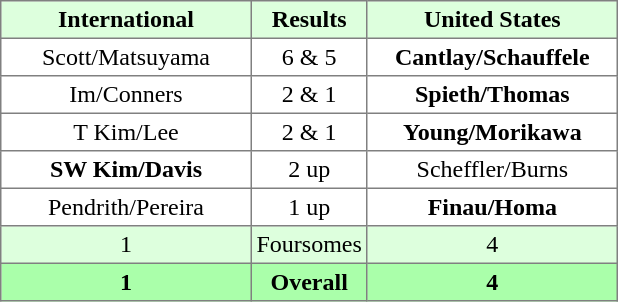<table border="1" cellpadding="3" style="border-collapse:collapse; text-align:center;">
<tr style="background:#ddffdd;">
<th width="160">International</th>
<th>Results</th>
<th width="160">United States</th>
</tr>
<tr>
<td>Scott/Matsuyama</td>
<td>6 & 5</td>
<td><strong>Cantlay/Schauffele</strong></td>
</tr>
<tr>
<td>Im/Conners</td>
<td>2 & 1</td>
<td><strong>Spieth/Thomas</strong></td>
</tr>
<tr>
<td>T Kim/Lee</td>
<td>2 & 1</td>
<td><strong>Young/Morikawa</strong></td>
</tr>
<tr>
<td><strong>SW Kim/Davis</strong></td>
<td>2 up</td>
<td>Scheffler/Burns</td>
</tr>
<tr>
<td>Pendrith/Pereira</td>
<td>1 up</td>
<td><strong>Finau/Homa</strong></td>
</tr>
<tr style="background:#ddffdd;">
<td>1</td>
<td>Foursomes</td>
<td>4</td>
</tr>
<tr style="background:#aaffaa;">
<th>1</th>
<th>Overall</th>
<th>4</th>
</tr>
</table>
